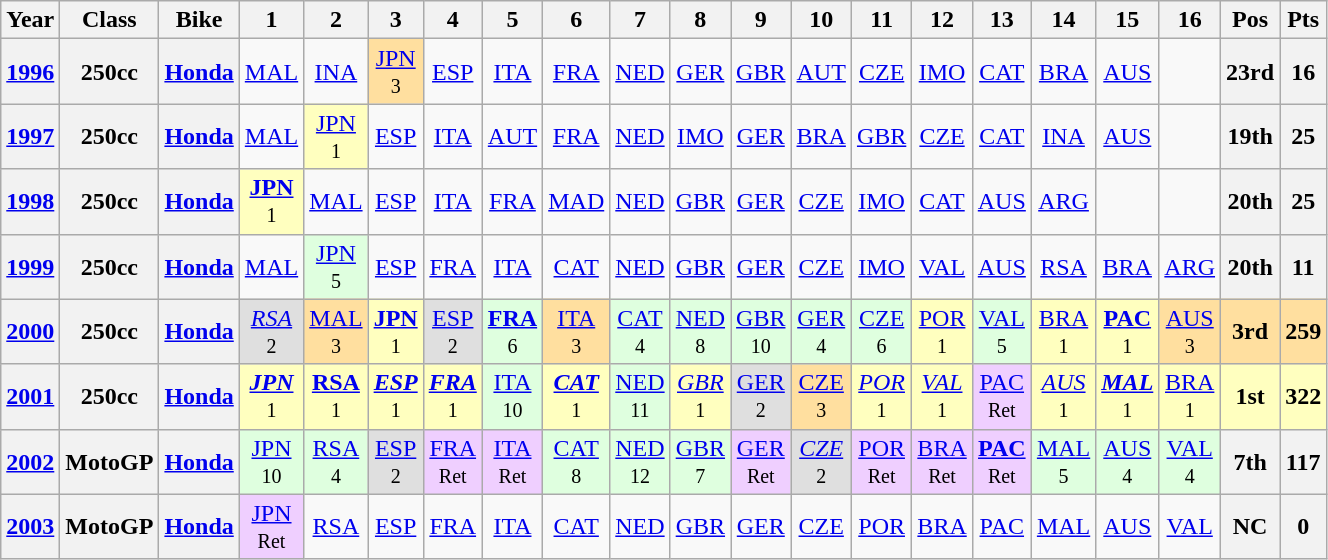<table class="wikitable" style="text-align:center">
<tr>
<th>Year</th>
<th>Class</th>
<th>Bike</th>
<th>1</th>
<th>2</th>
<th>3</th>
<th>4</th>
<th>5</th>
<th>6</th>
<th>7</th>
<th>8</th>
<th>9</th>
<th>10</th>
<th>11</th>
<th>12</th>
<th>13</th>
<th>14</th>
<th>15</th>
<th>16</th>
<th>Pos</th>
<th>Pts</th>
</tr>
<tr>
<th><a href='#'>1996</a></th>
<th align="left">250cc</th>
<th align="left"><a href='#'>Honda</a></th>
<td><a href='#'>MAL</a></td>
<td><a href='#'>INA</a></td>
<td style = "background: #FFDF9F"><a href='#'>JPN</a><br><small>3</small></td>
<td><a href='#'>ESP</a></td>
<td><a href='#'>ITA</a></td>
<td><a href='#'>FRA</a></td>
<td><a href='#'>NED</a></td>
<td><a href='#'>GER</a></td>
<td><a href='#'>GBR</a></td>
<td><a href='#'>AUT</a></td>
<td><a href='#'>CZE</a></td>
<td><a href='#'>IMO</a></td>
<td><a href='#'>CAT</a></td>
<td><a href='#'>BRA</a></td>
<td><a href='#'>AUS</a></td>
<td></td>
<th>23rd</th>
<th>16</th>
</tr>
<tr>
<th align="left"><a href='#'>1997</a></th>
<th align="left">250cc</th>
<th align="left"><a href='#'>Honda</a></th>
<td><a href='#'>MAL</a></td>
<td style = "background: #FFFFBF"><a href='#'>JPN</a><br><small>1</small></td>
<td><a href='#'>ESP</a></td>
<td><a href='#'>ITA</a></td>
<td><a href='#'>AUT</a></td>
<td><a href='#'>FRA</a></td>
<td><a href='#'>NED</a></td>
<td><a href='#'>IMO</a></td>
<td><a href='#'>GER</a></td>
<td><a href='#'>BRA</a></td>
<td><a href='#'>GBR</a></td>
<td><a href='#'>CZE</a></td>
<td><a href='#'>CAT</a></td>
<td><a href='#'>INA</a></td>
<td><a href='#'>AUS</a></td>
<td></td>
<th>19th</th>
<th>25</th>
</tr>
<tr>
<th align="left"><a href='#'>1998</a></th>
<th align="left">250cc</th>
<th align="left"><a href='#'>Honda</a></th>
<td style = "background: #FFFFBF"><strong><a href='#'>JPN</a></strong><br><small>1</small></td>
<td><a href='#'>MAL</a></td>
<td><a href='#'>ESP</a></td>
<td><a href='#'>ITA</a></td>
<td><a href='#'>FRA</a></td>
<td><a href='#'>MAD</a></td>
<td><a href='#'>NED</a></td>
<td><a href='#'>GBR</a></td>
<td><a href='#'>GER</a></td>
<td><a href='#'>CZE</a></td>
<td><a href='#'>IMO</a></td>
<td><a href='#'>CAT</a></td>
<td><a href='#'>AUS</a></td>
<td><a href='#'>ARG</a></td>
<td></td>
<td></td>
<th>20th</th>
<th>25</th>
</tr>
<tr>
<th align="left"><a href='#'>1999</a></th>
<th align="left">250cc</th>
<th align="left"><a href='#'>Honda</a></th>
<td><a href='#'>MAL</a></td>
<td style = "background: #DFFFDF"><a href='#'>JPN</a><br><small>5</small></td>
<td><a href='#'>ESP</a></td>
<td><a href='#'>FRA</a></td>
<td><a href='#'>ITA</a></td>
<td><a href='#'>CAT</a></td>
<td><a href='#'>NED</a></td>
<td><a href='#'>GBR</a></td>
<td><a href='#'>GER</a></td>
<td><a href='#'>CZE</a></td>
<td><a href='#'>IMO</a></td>
<td><a href='#'>VAL</a></td>
<td><a href='#'>AUS</a></td>
<td><a href='#'>RSA</a></td>
<td><a href='#'>BRA</a></td>
<td><a href='#'>ARG</a></td>
<th>20th</th>
<th>11</th>
</tr>
<tr>
<th align="left"><a href='#'>2000</a></th>
<th align="left">250cc</th>
<th align="left"><a href='#'>Honda</a></th>
<td style = "background: #DFDFDF"><em><a href='#'>RSA</a></em><br><small>2</small></td>
<td style = "background: #FFDF9F"><a href='#'>MAL</a><br><small>3</small></td>
<td style = "background: #FFFFBF"><strong><a href='#'>JPN</a></strong><br><small>1</small></td>
<td style = "background: #DFDFDF"><a href='#'>ESP</a><br><small>2</small></td>
<td style = "background: #DFFFDF"><strong><a href='#'>FRA</a></strong><br><small>6</small></td>
<td style = "background: #FFDF9F"><a href='#'>ITA</a><br><small>3</small></td>
<td style = "background: #DFFFDF"><a href='#'>CAT</a><br><small>4</small></td>
<td style = "background: #DFFFDF"><a href='#'>NED</a><br><small>8</small></td>
<td style = "background: #DFFFDF"><a href='#'>GBR</a><br><small>10</small></td>
<td style = "background: #DFFFDF"><a href='#'>GER</a><br><small>4</small></td>
<td style = "background: #DFFFDF"><a href='#'>CZE</a><br><small>6</small></td>
<td style = "background: #FFFFBF"><a href='#'>POR</a><br><small>1</small></td>
<td style = "background: #DFFFDF"><a href='#'>VAL</a><br><small>5</small></td>
<td style = "background: #FFFFBF"><a href='#'>BRA</a><br><small>1</small></td>
<td style = "background: #FFFFBF"><strong><a href='#'>PAC</a></strong><br><small>1</small></td>
<td style = "background: #FFDF9F"><a href='#'>AUS</a><br><small>3</small></td>
<td style = "background: #FFDF9F"><strong>3rd</strong></td>
<td style = "background: #FFDF9F"><strong>259</strong></td>
</tr>
<tr>
<th align="left"><a href='#'>2001</a></th>
<th align="left">250cc</th>
<th align="left"><a href='#'>Honda</a></th>
<td style = "background: #FFFFBF"><strong><em><a href='#'>JPN</a></em></strong><br><small>1</small></td>
<td style = "background: #FFFFBF"><strong><a href='#'>RSA</a></strong><br><small>1</small></td>
<td style = "background: #FFFFBF"><strong><em><a href='#'>ESP</a></em></strong><br><small>1</small></td>
<td style = "background: #FFFFBF"><strong><em><a href='#'>FRA</a></em></strong><br><small>1</small></td>
<td style = "background: #DFFFDF"><a href='#'>ITA</a><br><small>10</small></td>
<td style = "background: #FFFFBF"><strong><em><a href='#'>CAT</a></em></strong><br><small>1</small></td>
<td style = "background: #DFFFDF"><a href='#'>NED</a><br><small>11</small></td>
<td style = "background: #FFFFBF"><em><a href='#'>GBR</a></em><br><small>1</small></td>
<td style = "background: #DFDFDF"><a href='#'>GER</a><br><small>2</small></td>
<td style = "background: #FFDF9F"><a href='#'>CZE</a><br><small>3</small></td>
<td style = "background: #FFFFBF"><em><a href='#'>POR</a></em><br><small>1</small></td>
<td style = "background: #FFFFBF"><em><a href='#'>VAL</a></em><br><small>1</small></td>
<td style = "background: #EFCFFF"><a href='#'>PAC</a><br><small>Ret</small></td>
<td style = "background: #FFFFBF"><em><a href='#'>AUS</a></em><br><small>1</small></td>
<td style = "background: #FFFFBF"><strong><em><a href='#'>MAL</a></em></strong><br><small>1</small></td>
<td style = "background: #FFFFBF"><a href='#'>BRA</a><br><small>1</small></td>
<td style = "background: #FFFFBF"><strong>1st</strong></td>
<td style = "background: #FFFFBF"><strong>322</strong></td>
</tr>
<tr>
<th align="left"><a href='#'>2002</a></th>
<th align="left">MotoGP</th>
<th align="left"><a href='#'>Honda</a></th>
<td style = "background: #DFFFDF"><a href='#'>JPN</a><br><small>10</small></td>
<td style = "background: #DFFFDF"><a href='#'>RSA</a><br><small>4</small></td>
<td style = "background: #DFDFDF"><a href='#'>ESP</a><br><small>2</small></td>
<td style = "background: #EFCFFF"><a href='#'>FRA</a><br><small>Ret</small></td>
<td style = "background: #EFCFFF"><a href='#'>ITA</a><br><small>Ret</small></td>
<td style = "background: #DFFFDF"><a href='#'>CAT</a><br><small>8</small></td>
<td style = "background: #DFFFDF"><a href='#'>NED</a><br><small>12</small></td>
<td style = "background: #DFFFDF"><a href='#'>GBR</a><br><small>7</small></td>
<td style = "background: #EFCFFF"><a href='#'>GER</a><br><small>Ret</small></td>
<td style = "background: #DFDFDF"><em><a href='#'>CZE</a></em><br><small>2</small></td>
<td style = "background: #EFCFFF"><a href='#'>POR</a><br><small>Ret</small></td>
<td style = "background: #EFCFFF"><a href='#'>BRA</a><br><small>Ret</small></td>
<td style = "background: #EFCFFF"><strong><a href='#'>PAC</a></strong><br><small>Ret</small></td>
<td style = "background: #DFFFDF"><a href='#'>MAL</a><br><small>5</small></td>
<td style = "background: #DFFFDF"><a href='#'>AUS</a><br><small>4</small></td>
<td style = "background: #DFFFDF"><a href='#'>VAL</a><br><small>4</small></td>
<th>7th</th>
<th>117</th>
</tr>
<tr>
<th align="left"><a href='#'>2003</a></th>
<th align="left">MotoGP</th>
<th align="left"><a href='#'>Honda</a></th>
<td style = "background: #EFCFFF"><a href='#'>JPN</a><br><small>Ret</small></td>
<td><a href='#'>RSA</a></td>
<td><a href='#'>ESP</a></td>
<td><a href='#'>FRA</a></td>
<td><a href='#'>ITA</a></td>
<td><a href='#'>CAT</a></td>
<td><a href='#'>NED</a></td>
<td><a href='#'>GBR</a></td>
<td><a href='#'>GER</a></td>
<td><a href='#'>CZE</a></td>
<td><a href='#'>POR</a></td>
<td><a href='#'>BRA</a></td>
<td><a href='#'>PAC</a></td>
<td><a href='#'>MAL</a></td>
<td><a href='#'>AUS</a></td>
<td><a href='#'>VAL</a></td>
<th>NC</th>
<th>0</th>
</tr>
</table>
